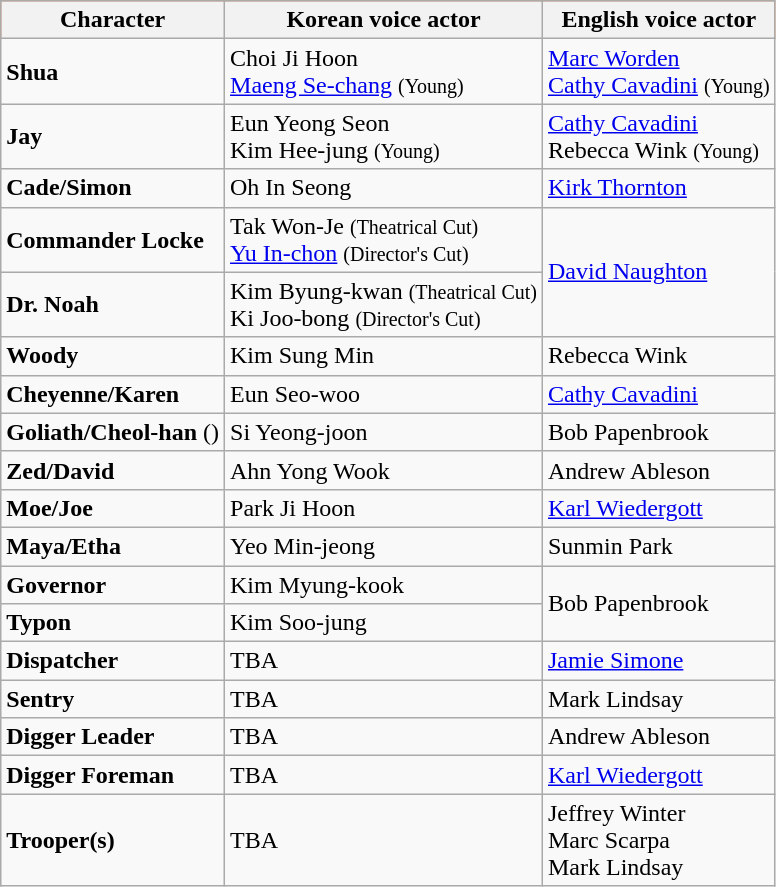<table border="1" style="border-collapse: collapse;" class="wikitable">
<tr style="background-color: rgb(255,85,0);">
<th>Character</th>
<th>Korean voice actor</th>
<th>English voice actor</th>
</tr>
<tr>
<td><strong>Shua</strong></td>
<td>Choi Ji Hoon<br><a href='#'>Maeng Se-chang</a> <small>(Young)</small></td>
<td><a href='#'>Marc Worden</a><br><a href='#'>Cathy Cavadini</a> <small>(Young)</small></td>
</tr>
<tr>
<td><strong>Jay</strong></td>
<td>Eun Yeong Seon<br>Kim Hee-jung <small>(Young)</small></td>
<td><a href='#'>Cathy Cavadini</a><br>Rebecca Wink <small>(Young)</small></td>
</tr>
<tr>
<td><strong>Cade/Simon</strong></td>
<td>Oh In Seong</td>
<td><a href='#'>Kirk Thornton</a></td>
</tr>
<tr>
<td><strong>Commander Locke</strong></td>
<td>Tak Won-Je <small>(Theatrical Cut)</small><br><a href='#'>Yu In-chon</a> <small>(Director's Cut)</small></td>
<td rowspan="2"><a href='#'>David Naughton</a></td>
</tr>
<tr>
<td><strong>Dr. Noah</strong></td>
<td>Kim Byung-kwan <small>(Theatrical Cut)</small><br>Ki Joo-bong <small>(Director's Cut)</small></td>
</tr>
<tr>
<td><strong>Woody</strong></td>
<td>Kim Sung Min</td>
<td>Rebecca Wink</td>
</tr>
<tr>
<td><strong>Cheyenne/Karen</strong></td>
<td>Eun Seo-woo</td>
<td><a href='#'>Cathy Cavadini</a></td>
</tr>
<tr>
<td><strong>Goliath/Cheol-han</strong> ()</td>
<td>Si Yeong-joon</td>
<td>Bob Papenbrook</td>
</tr>
<tr>
<td><strong>Zed/David</strong></td>
<td>Ahn Yong Wook</td>
<td>Andrew Ableson</td>
</tr>
<tr>
<td><strong>Moe/Joe</strong></td>
<td>Park Ji Hoon</td>
<td><a href='#'>Karl Wiedergott</a></td>
</tr>
<tr>
<td><strong>Maya/Etha</strong></td>
<td>Yeo Min-jeong</td>
<td>Sunmin Park</td>
</tr>
<tr>
<td><strong>Governor</strong></td>
<td>Kim Myung-kook</td>
<td rowspan="2">Bob Papenbrook</td>
</tr>
<tr>
<td><strong>Typon</strong></td>
<td>Kim Soo-jung</td>
</tr>
<tr>
<td><strong>Dispatcher</strong></td>
<td>TBA</td>
<td><a href='#'>Jamie Simone</a></td>
</tr>
<tr>
<td><strong>Sentry</strong></td>
<td>TBA</td>
<td>Mark Lindsay</td>
</tr>
<tr>
<td><strong>Digger Leader</strong></td>
<td>TBA</td>
<td>Andrew Ableson</td>
</tr>
<tr>
<td><strong>Digger Foreman</strong></td>
<td>TBA</td>
<td><a href='#'>Karl Wiedergott</a></td>
</tr>
<tr>
<td><strong>Trooper(s)</strong></td>
<td>TBA</td>
<td>Jeffrey Winter<br>Marc Scarpa<br>Mark Lindsay</td>
</tr>
</table>
